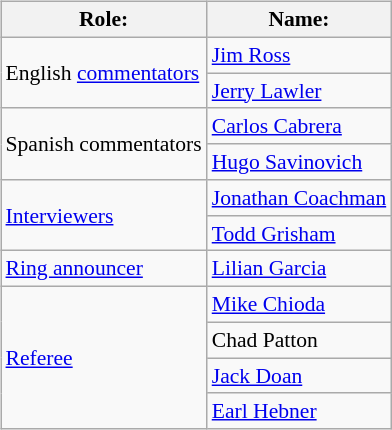<table class="wikitable" style="font-size:90%; margin:0.5em 0 0.5em 1em; float:right; clear:right;">
<tr>
<th>Role:</th>
<th>Name:</th>
</tr>
<tr>
<td rowspan=2>English <a href='#'>commentators</a></td>
<td><a href='#'>Jim Ross</a></td>
</tr>
<tr>
<td><a href='#'>Jerry Lawler</a></td>
</tr>
<tr>
<td rowspan=2>Spanish commentators</td>
<td><a href='#'>Carlos Cabrera</a></td>
</tr>
<tr>
<td><a href='#'>Hugo Savinovich</a></td>
</tr>
<tr>
<td rowspan=2><a href='#'>Interviewers</a></td>
<td><a href='#'>Jonathan Coachman</a></td>
</tr>
<tr>
<td><a href='#'>Todd Grisham</a></td>
</tr>
<tr>
<td><a href='#'>Ring announcer</a></td>
<td><a href='#'>Lilian Garcia</a></td>
</tr>
<tr>
<td rowspan=4><a href='#'>Referee</a></td>
<td><a href='#'>Mike Chioda</a></td>
</tr>
<tr>
<td>Chad Patton</td>
</tr>
<tr>
<td><a href='#'>Jack Doan</a></td>
</tr>
<tr>
<td><a href='#'>Earl Hebner</a></td>
</tr>
</table>
